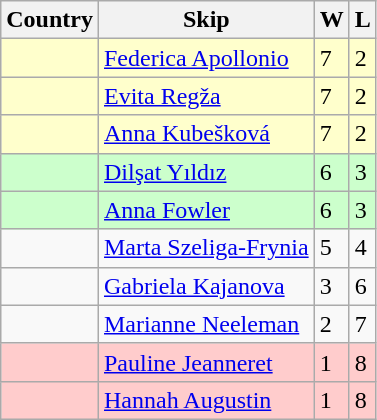<table class=wikitable>
<tr>
<th>Country</th>
<th>Skip</th>
<th>W</th>
<th>L</th>
</tr>
<tr bgcolor=#ffffcc>
<td></td>
<td><a href='#'>Federica Apollonio</a></td>
<td>7</td>
<td>2</td>
</tr>
<tr bgcolor=#ffffcc>
<td></td>
<td><a href='#'>Evita Regža</a></td>
<td>7</td>
<td>2</td>
</tr>
<tr bgcolor=#ffffcc>
<td></td>
<td><a href='#'>Anna Kubešková</a></td>
<td>7</td>
<td>2</td>
</tr>
<tr bgcolor=#ccffcc>
<td></td>
<td><a href='#'>Dilşat Yıldız</a></td>
<td>6</td>
<td>3</td>
</tr>
<tr bgcolor=#ccffcc>
<td></td>
<td><a href='#'>Anna Fowler</a></td>
<td>6</td>
<td>3</td>
</tr>
<tr>
<td></td>
<td><a href='#'>Marta Szeliga-Frynia</a></td>
<td>5</td>
<td>4</td>
</tr>
<tr>
<td></td>
<td><a href='#'>Gabriela Kajanova</a></td>
<td>3</td>
<td>6</td>
</tr>
<tr>
<td></td>
<td><a href='#'>Marianne Neeleman</a></td>
<td>2</td>
<td>7</td>
</tr>
<tr bgcolor=#ffcccc>
<td></td>
<td><a href='#'>Pauline Jeanneret</a></td>
<td>1</td>
<td>8</td>
</tr>
<tr bgcolor=#ffcccc>
<td></td>
<td><a href='#'>Hannah Augustin</a></td>
<td>1</td>
<td>8</td>
</tr>
</table>
